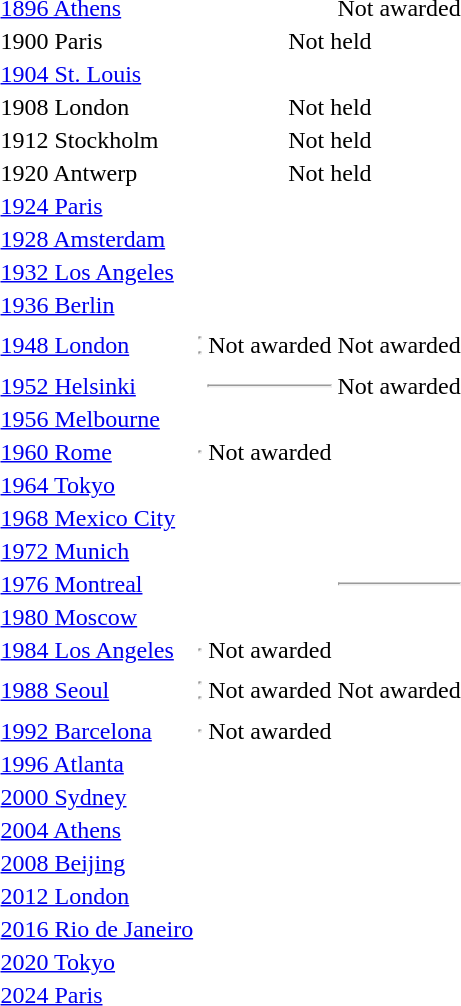<table>
<tr>
<td><a href='#'>1896 Athens</a><br></td>
<td></td>
<td></td>
<td>Not awarded</td>
</tr>
<tr>
<td>1900 Paris</td>
<td colspan=3 align=center>Not held</td>
</tr>
<tr>
<td><a href='#'>1904 St. Louis</a><br></td>
<td></td>
<td></td>
<td></td>
</tr>
<tr>
<td>1908 London</td>
<td colspan=3 align=center>Not held</td>
</tr>
<tr>
<td>1912 Stockholm</td>
<td colspan=3 align=center>Not held</td>
</tr>
<tr>
<td>1920 Antwerp</td>
<td colspan=3 align=center>Not held</td>
</tr>
<tr>
<td><a href='#'>1924 Paris</a><br></td>
<td></td>
<td></td>
<td></td>
</tr>
<tr>
<td><a href='#'>1928 Amsterdam</a><br></td>
<td></td>
<td></td>
<td></td>
</tr>
<tr>
<td><a href='#'>1932 Los Angeles</a><br></td>
<td></td>
<td></td>
<td></td>
</tr>
<tr>
<td><a href='#'>1936 Berlin</a><br></td>
<td></td>
<td></td>
<td></td>
</tr>
<tr>
<td><a href='#'>1948 London</a><br></td>
<td><hr><hr></td>
<td>Not awarded</td>
<td>Not awarded</td>
</tr>
<tr>
<td><a href='#'>1952 Helsinki</a><br></td>
<td></td>
<td><hr></td>
<td>Not awarded</td>
</tr>
<tr>
<td><a href='#'>1956 Melbourne</a><br></td>
<td></td>
<td></td>
<td></td>
</tr>
<tr>
<td><a href='#'>1960 Rome</a><br></td>
<td><hr></td>
<td>Not awarded</td>
<td></td>
</tr>
<tr>
<td><a href='#'>1964 Tokyo</a><br></td>
<td></td>
<td></td>
<td></td>
</tr>
<tr>
<td><a href='#'>1968 Mexico City</a><br></td>
<td></td>
<td></td>
<td></td>
</tr>
<tr>
<td><a href='#'>1972 Munich</a><br></td>
<td></td>
<td></td>
<td></td>
</tr>
<tr>
<td><a href='#'>1976 Montreal</a><br></td>
<td></td>
<td></td>
<td><hr></td>
</tr>
<tr>
<td><a href='#'>1980 Moscow</a><br></td>
<td></td>
<td></td>
<td></td>
</tr>
<tr>
<td><a href='#'>1984 Los Angeles</a><br></td>
<td><hr></td>
<td>Not awarded</td>
<td></td>
</tr>
<tr>
<td><a href='#'>1988 Seoul</a><br></td>
<td><hr><hr></td>
<td>Not awarded</td>
<td>Not awarded</td>
</tr>
<tr>
<td><a href='#'>1992 Barcelona</a><br></td>
<td><hr></td>
<td>Not awarded</td>
<td></td>
</tr>
<tr>
<td><a href='#'>1996 Atlanta</a><br></td>
<td></td>
<td></td>
<td></td>
</tr>
<tr>
<td><a href='#'>2000 Sydney</a><br></td>
<td></td>
<td></td>
<td></td>
</tr>
<tr>
<td><a href='#'>2004 Athens</a><br></td>
<td></td>
<td></td>
<td></td>
</tr>
<tr>
<td><a href='#'>2008 Beijing</a><br></td>
<td></td>
<td></td>
<td></td>
</tr>
<tr>
<td><a href='#'>2012 London</a><br></td>
<td></td>
<td></td>
<td></td>
</tr>
<tr>
<td><a href='#'>2016 Rio de Janeiro</a><br></td>
<td></td>
<td></td>
<td></td>
</tr>
<tr>
<td><a href='#'>2020 Tokyo</a><br></td>
<td></td>
<td></td>
<td></td>
</tr>
<tr>
<td><a href='#'>2024 Paris</a><br></td>
<td></td>
<td></td>
<td></td>
</tr>
</table>
